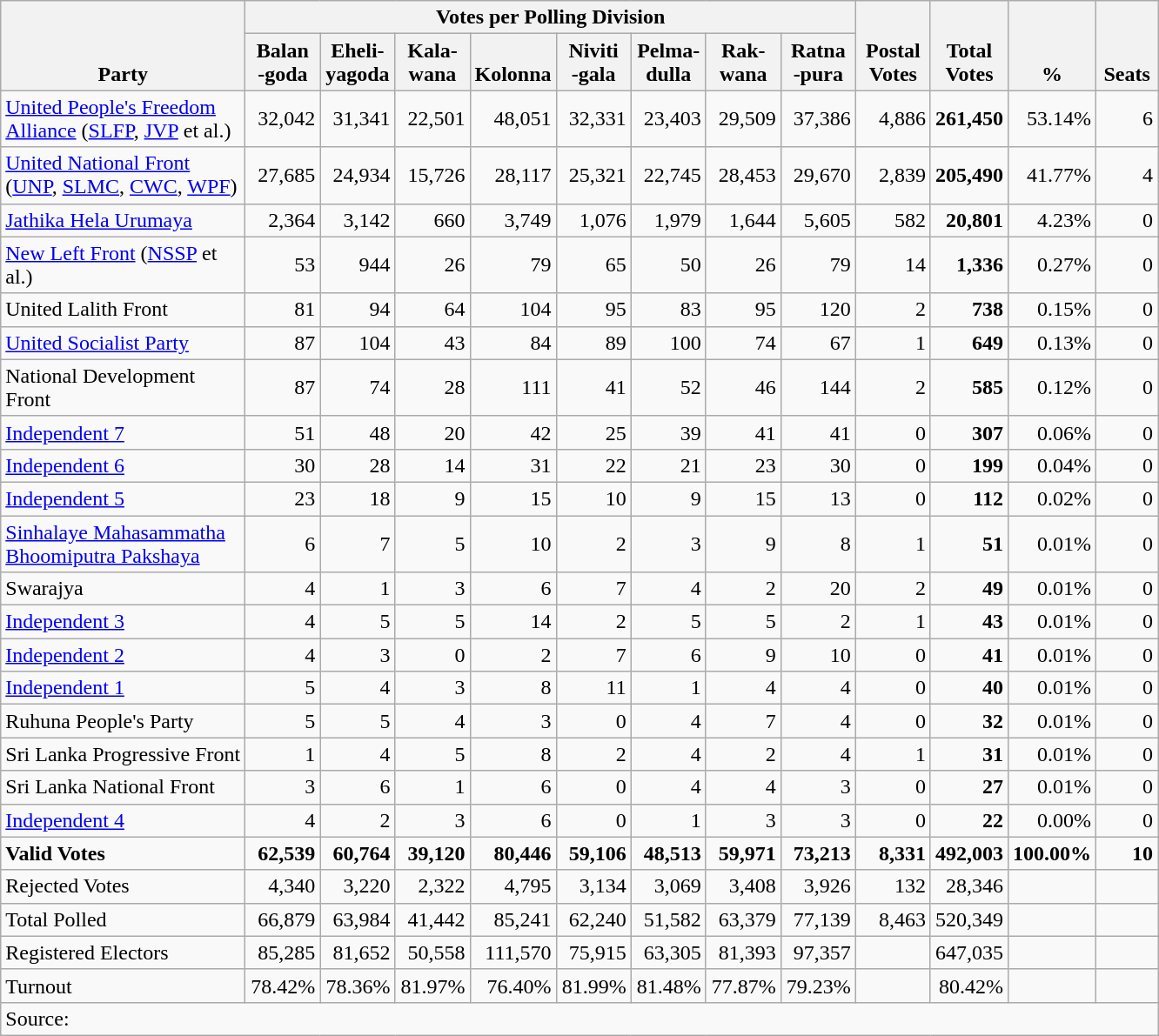<table class="wikitable" border="1" style="text-align:right;">
<tr>
<th align=left valign=bottom rowspan=2 width="180">Party</th>
<th colspan=8>Votes per Polling Division</th>
<th align=center valign=bottom rowspan=2 width="50">Postal<br>Votes</th>
<th align=center valign=bottom rowspan=2 width="50">Total Votes</th>
<th align=center valign=bottom rowspan=2 width="50">%</th>
<th align=center valign=bottom rowspan=2 width="40">Seats</th>
</tr>
<tr>
<th align=center valign=bottom width="50">Balan<br>-goda</th>
<th align=center valign=bottom width="50">Eheli-<br>yagoda</th>
<th align=center valign=bottom width="50">Kala-<br>wana</th>
<th align=center valign=bottom width="50">Kolonna</th>
<th align=center valign=bottom width="50">Niviti<br>-gala</th>
<th align=center valign=bottom width="50">Pelma-<br>dulla</th>
<th align=center valign=bottom width="50">Rak-<br>wana</th>
<th align=center valign=bottom width="50">Ratna<br>-pura</th>
</tr>
<tr>
<td align=left><a href='#'>United People's Freedom Alliance</a> (<a href='#'>SLFP</a>, <a href='#'>JVP</a> et al.)</td>
<td>32,042</td>
<td>31,341</td>
<td>22,501</td>
<td>48,051</td>
<td>32,331</td>
<td>23,403</td>
<td>29,509</td>
<td>37,386</td>
<td>4,886</td>
<td><strong>261,450</strong></td>
<td>53.14%</td>
<td>6</td>
</tr>
<tr>
<td align=left><a href='#'>United National Front</a><br>(<a href='#'>UNP</a>, <a href='#'>SLMC</a>, <a href='#'>CWC</a>, <a href='#'>WPF</a>)</td>
<td>27,685</td>
<td>24,934</td>
<td>15,726</td>
<td>28,117</td>
<td>25,321</td>
<td>22,745</td>
<td>28,453</td>
<td>29,670</td>
<td>2,839</td>
<td><strong>205,490</strong></td>
<td>41.77%</td>
<td>4</td>
</tr>
<tr>
<td align=left><a href='#'>Jathika Hela Urumaya</a></td>
<td>2,364</td>
<td>3,142</td>
<td>660</td>
<td>3,749</td>
<td>1,076</td>
<td>1,979</td>
<td>1,644</td>
<td>5,605</td>
<td>582</td>
<td><strong>20,801</strong></td>
<td>4.23%</td>
<td>0</td>
</tr>
<tr>
<td align=left><a href='#'>New Left Front</a> (<a href='#'>NSSP</a> et al.)</td>
<td>53</td>
<td>944</td>
<td>26</td>
<td>79</td>
<td>65</td>
<td>50</td>
<td>26</td>
<td>79</td>
<td>14</td>
<td><strong>1,336</strong></td>
<td>0.27%</td>
<td>0</td>
</tr>
<tr>
<td align=left>United Lalith Front</td>
<td>81</td>
<td>94</td>
<td>64</td>
<td>104</td>
<td>95</td>
<td>83</td>
<td>95</td>
<td>120</td>
<td>2</td>
<td><strong>738</strong></td>
<td>0.15%</td>
<td>0</td>
</tr>
<tr>
<td align=left><a href='#'>United Socialist Party</a></td>
<td>87</td>
<td>104</td>
<td>43</td>
<td>84</td>
<td>89</td>
<td>100</td>
<td>74</td>
<td>67</td>
<td>1</td>
<td><strong>649</strong></td>
<td>0.13%</td>
<td>0</td>
</tr>
<tr>
<td align=left>National Development Front</td>
<td>87</td>
<td>74</td>
<td>28</td>
<td>111</td>
<td>41</td>
<td>52</td>
<td>46</td>
<td>144</td>
<td>2</td>
<td><strong>585</strong></td>
<td>0.12%</td>
<td>0</td>
</tr>
<tr>
<td align=left><a href='#'>Independent 7</a></td>
<td>51</td>
<td>48</td>
<td>20</td>
<td>42</td>
<td>25</td>
<td>39</td>
<td>41</td>
<td>41</td>
<td>0</td>
<td><strong>307</strong></td>
<td>0.06%</td>
<td>0</td>
</tr>
<tr>
<td align=left><a href='#'>Independent 6</a></td>
<td>30</td>
<td>28</td>
<td>14</td>
<td>31</td>
<td>22</td>
<td>21</td>
<td>23</td>
<td>30</td>
<td>0</td>
<td><strong>199</strong></td>
<td>0.04%</td>
<td>0</td>
</tr>
<tr>
<td align=left><a href='#'>Independent 5</a></td>
<td>23</td>
<td>18</td>
<td>9</td>
<td>15</td>
<td>10</td>
<td>9</td>
<td>15</td>
<td>13</td>
<td>0</td>
<td><strong>112</strong></td>
<td>0.02%</td>
<td>0</td>
</tr>
<tr>
<td align=left><a href='#'>Sinhalaye Mahasammatha Bhoomiputra Pakshaya</a></td>
<td>6</td>
<td>7</td>
<td>5</td>
<td>10</td>
<td>2</td>
<td>3</td>
<td>9</td>
<td>8</td>
<td>1</td>
<td><strong>51</strong></td>
<td>0.01%</td>
<td>0</td>
</tr>
<tr>
<td align=left>Swarajya</td>
<td>4</td>
<td>1</td>
<td>3</td>
<td>6</td>
<td>7</td>
<td>4</td>
<td>2</td>
<td>20</td>
<td>2</td>
<td><strong>49</strong></td>
<td>0.01%</td>
<td>0</td>
</tr>
<tr>
<td align=left><a href='#'>Independent 3</a></td>
<td>4</td>
<td>5</td>
<td>5</td>
<td>14</td>
<td>2</td>
<td>5</td>
<td>5</td>
<td>2</td>
<td>1</td>
<td><strong>43</strong></td>
<td>0.01%</td>
<td>0</td>
</tr>
<tr>
<td align=left><a href='#'>Independent 2</a></td>
<td>4</td>
<td>3</td>
<td>0</td>
<td>2</td>
<td>7</td>
<td>6</td>
<td>9</td>
<td>10</td>
<td>0</td>
<td><strong>41</strong></td>
<td>0.01%</td>
<td>0</td>
</tr>
<tr>
<td align=left><a href='#'>Independent 1</a></td>
<td>5</td>
<td>4</td>
<td>3</td>
<td>8</td>
<td>11</td>
<td>1</td>
<td>4</td>
<td>4</td>
<td>0</td>
<td><strong>40</strong></td>
<td>0.01%</td>
<td>0</td>
</tr>
<tr>
<td align=left>Ruhuna People's Party</td>
<td>5</td>
<td>5</td>
<td>4</td>
<td>3</td>
<td>0</td>
<td>4</td>
<td>7</td>
<td>4</td>
<td>0</td>
<td><strong>32</strong></td>
<td>0.01%</td>
<td>0</td>
</tr>
<tr>
<td align=left>Sri Lanka Progressive Front</td>
<td>1</td>
<td>4</td>
<td>5</td>
<td>8</td>
<td>2</td>
<td>4</td>
<td>2</td>
<td>4</td>
<td>1</td>
<td><strong>31</strong></td>
<td>0.01%</td>
<td>0</td>
</tr>
<tr>
<td align=left>Sri Lanka National Front</td>
<td>3</td>
<td>6</td>
<td>1</td>
<td>6</td>
<td>0</td>
<td>4</td>
<td>4</td>
<td>3</td>
<td>0</td>
<td><strong>27</strong></td>
<td>0.01%</td>
<td>0</td>
</tr>
<tr>
<td align=left><a href='#'>Independent 4</a></td>
<td>4</td>
<td>2</td>
<td>3</td>
<td>6</td>
<td>0</td>
<td>1</td>
<td>3</td>
<td>3</td>
<td>0</td>
<td><strong>22</strong></td>
<td>0.00%</td>
<td>0</td>
</tr>
<tr>
<td align=left><strong>Valid Votes</strong></td>
<td><strong>62,539</strong></td>
<td><strong>60,764</strong></td>
<td><strong>39,120</strong></td>
<td><strong>80,446</strong></td>
<td><strong>59,106</strong></td>
<td><strong>48,513</strong></td>
<td><strong>59,971</strong></td>
<td><strong>73,213</strong></td>
<td><strong>8,331</strong></td>
<td><strong>492,003</strong></td>
<td><strong>100.00%</strong></td>
<td><strong>10</strong></td>
</tr>
<tr>
<td align=left>Rejected Votes</td>
<td>4,340</td>
<td>3,220</td>
<td>2,322</td>
<td>4,795</td>
<td>3,134</td>
<td>3,069</td>
<td>3,408</td>
<td>3,926</td>
<td>132</td>
<td>28,346</td>
<td></td>
<td></td>
</tr>
<tr>
<td align=left>Total Polled</td>
<td>66,879</td>
<td>63,984</td>
<td>41,442</td>
<td>85,241</td>
<td>62,240</td>
<td>51,582</td>
<td>63,379</td>
<td>77,139</td>
<td>8,463</td>
<td>520,349</td>
<td></td>
<td></td>
</tr>
<tr>
<td align=left>Registered Electors</td>
<td>85,285</td>
<td>81,652</td>
<td>50,558</td>
<td>111,570</td>
<td>75,915</td>
<td>63,305</td>
<td>81,393</td>
<td>97,357</td>
<td></td>
<td>647,035</td>
<td></td>
<td></td>
</tr>
<tr>
<td align=left>Turnout</td>
<td>78.42%</td>
<td>78.36%</td>
<td>81.97%</td>
<td>76.40%</td>
<td>81.99%</td>
<td>81.48%</td>
<td>77.87%</td>
<td>79.23%</td>
<td></td>
<td>80.42%</td>
<td></td>
<td></td>
</tr>
<tr>
<td align=left colspan=14>Source:</td>
</tr>
</table>
